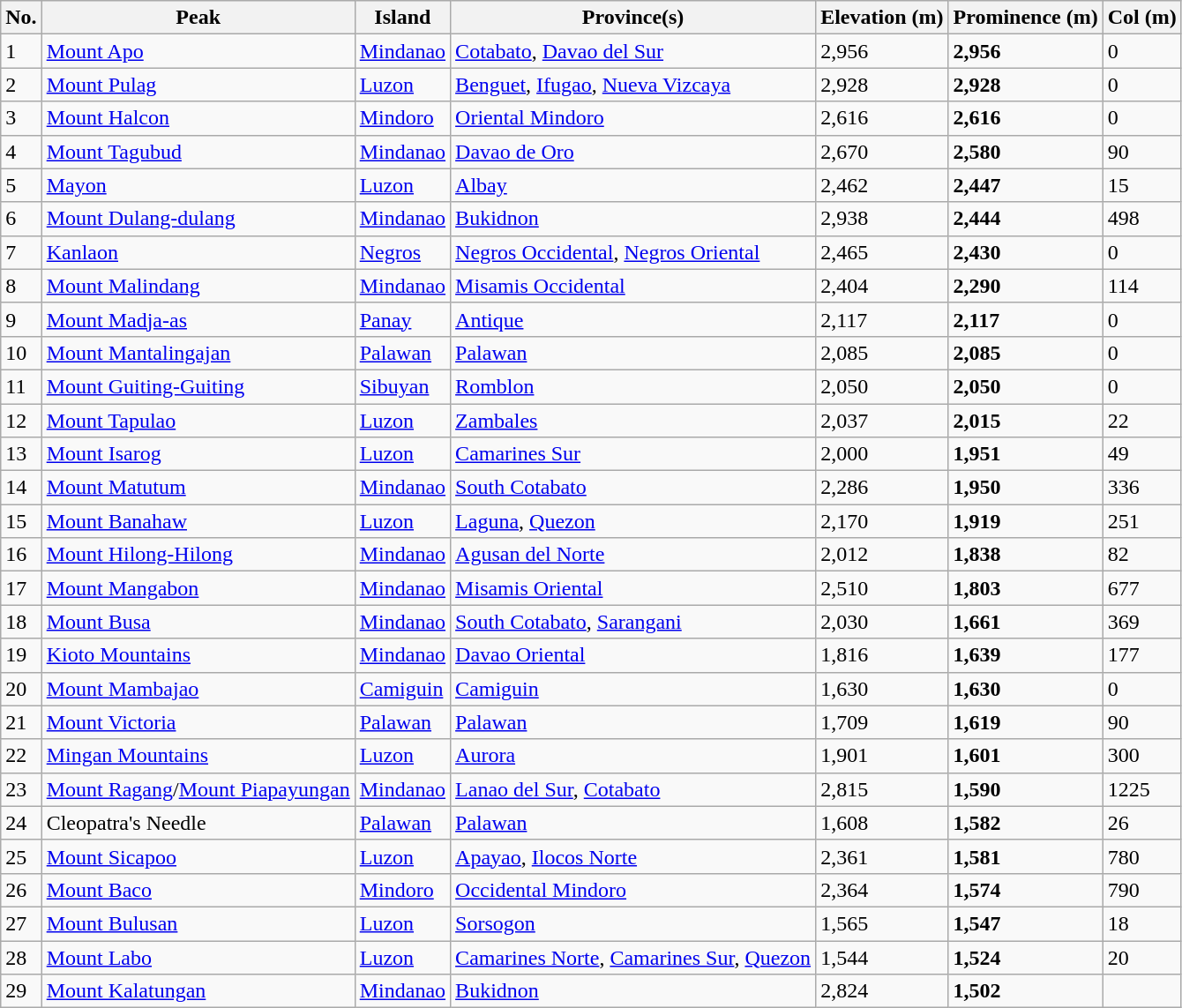<table class="wikitable sortable">
<tr>
<th>No.</th>
<th>Peak</th>
<th>Island</th>
<th>Province(s)</th>
<th>Elevation (m)</th>
<th>Prominence (m)</th>
<th>Col (m)</th>
</tr>
<tr>
<td>1</td>
<td><a href='#'>Mount Apo</a></td>
<td><a href='#'>Mindanao</a></td>
<td><a href='#'>Cotabato</a>, <a href='#'>Davao del Sur</a></td>
<td>2,956</td>
<td><strong>2,956</strong></td>
<td>0</td>
</tr>
<tr>
<td>2</td>
<td><a href='#'>Mount Pulag</a></td>
<td><a href='#'>Luzon</a></td>
<td><a href='#'>Benguet</a>, <a href='#'>Ifugao</a>, <a href='#'>Nueva Vizcaya</a></td>
<td>2,928</td>
<td><strong>2,928</strong></td>
<td>0</td>
</tr>
<tr>
<td>3</td>
<td><a href='#'>Mount Halcon</a></td>
<td><a href='#'>Mindoro</a></td>
<td><a href='#'>Oriental Mindoro</a></td>
<td>2,616</td>
<td><strong>2,616</strong></td>
<td>0</td>
</tr>
<tr>
<td>4</td>
<td><a href='#'>Mount Tagubud</a></td>
<td><a href='#'>Mindanao</a></td>
<td><a href='#'>Davao de Oro</a></td>
<td>2,670</td>
<td><strong>2,580</strong></td>
<td>90</td>
</tr>
<tr>
<td>5</td>
<td><a href='#'>Mayon</a></td>
<td><a href='#'>Luzon</a></td>
<td><a href='#'>Albay</a></td>
<td>2,462</td>
<td><strong>2,447</strong></td>
<td>15</td>
</tr>
<tr>
<td>6</td>
<td><a href='#'>Mount Dulang-dulang</a></td>
<td><a href='#'>Mindanao</a></td>
<td><a href='#'>Bukidnon</a></td>
<td>2,938</td>
<td><strong>2,444</strong></td>
<td>498</td>
</tr>
<tr>
<td>7</td>
<td><a href='#'>Kanlaon</a></td>
<td><a href='#'>Negros</a></td>
<td><a href='#'>Negros Occidental</a>, <a href='#'>Negros Oriental</a></td>
<td>2,465</td>
<td><strong>2,430</strong></td>
<td>0</td>
</tr>
<tr>
<td>8</td>
<td><a href='#'>Mount Malindang</a></td>
<td><a href='#'>Mindanao</a></td>
<td><a href='#'>Misamis Occidental</a></td>
<td>2,404</td>
<td><strong>2,290</strong></td>
<td>114</td>
</tr>
<tr>
<td>9</td>
<td><a href='#'>Mount Madja-as</a></td>
<td><a href='#'>Panay</a></td>
<td><a href='#'>Antique</a></td>
<td>2,117</td>
<td><strong>2,117</strong></td>
<td>0</td>
</tr>
<tr>
<td>10</td>
<td><a href='#'>Mount Mantalingajan</a></td>
<td><a href='#'>Palawan</a></td>
<td><a href='#'>Palawan</a></td>
<td>2,085</td>
<td><strong>2,085</strong></td>
<td>0</td>
</tr>
<tr>
<td>11</td>
<td><a href='#'>Mount Guiting-Guiting</a></td>
<td><a href='#'>Sibuyan</a></td>
<td><a href='#'>Romblon</a></td>
<td>2,050</td>
<td><strong>2,050</strong></td>
<td>0</td>
</tr>
<tr>
<td>12</td>
<td><a href='#'>Mount Tapulao</a></td>
<td><a href='#'>Luzon</a></td>
<td><a href='#'>Zambales</a></td>
<td>2,037</td>
<td><strong>2,015</strong></td>
<td>22</td>
</tr>
<tr>
<td>13</td>
<td><a href='#'>Mount Isarog</a></td>
<td><a href='#'>Luzon</a></td>
<td><a href='#'>Camarines Sur</a></td>
<td>2,000</td>
<td><strong>1,951</strong></td>
<td>49</td>
</tr>
<tr>
<td>14</td>
<td><a href='#'>Mount Matutum</a></td>
<td><a href='#'>Mindanao</a></td>
<td><a href='#'>South Cotabato</a></td>
<td>2,286</td>
<td><strong>1,950</strong></td>
<td>336</td>
</tr>
<tr>
<td>15</td>
<td><a href='#'>Mount Banahaw</a></td>
<td><a href='#'>Luzon</a></td>
<td><a href='#'>Laguna</a>, <a href='#'>Quezon</a></td>
<td>2,170</td>
<td><strong>1,919</strong></td>
<td>251</td>
</tr>
<tr>
<td>16</td>
<td><a href='#'>Mount Hilong-Hilong</a></td>
<td><a href='#'>Mindanao</a></td>
<td><a href='#'>Agusan del Norte</a></td>
<td>2,012</td>
<td><strong>1,838</strong></td>
<td>82</td>
</tr>
<tr>
<td>17</td>
<td><a href='#'>Mount Mangabon</a></td>
<td><a href='#'>Mindanao</a></td>
<td><a href='#'>Misamis Oriental</a></td>
<td>2,510</td>
<td><strong>1,803</strong></td>
<td>677</td>
</tr>
<tr>
<td>18</td>
<td><a href='#'>Mount Busa</a></td>
<td><a href='#'>Mindanao</a></td>
<td><a href='#'>South Cotabato</a>, <a href='#'>Sarangani</a></td>
<td>2,030</td>
<td><strong>1,661</strong></td>
<td>369</td>
</tr>
<tr>
<td>19</td>
<td><a href='#'>Kioto Mountains</a></td>
<td><a href='#'>Mindanao</a></td>
<td><a href='#'>Davao Oriental</a></td>
<td>1,816</td>
<td><strong>1,639</strong></td>
<td>177</td>
</tr>
<tr>
<td>20</td>
<td><a href='#'>Mount Mambajao</a></td>
<td><a href='#'>Camiguin</a></td>
<td><a href='#'>Camiguin</a></td>
<td>1,630</td>
<td><strong>1,630</strong></td>
<td>0</td>
</tr>
<tr>
<td>21</td>
<td><a href='#'>Mount Victoria</a></td>
<td><a href='#'>Palawan</a></td>
<td><a href='#'>Palawan</a></td>
<td>1,709</td>
<td><strong>1,619</strong></td>
<td>90</td>
</tr>
<tr>
<td>22</td>
<td><a href='#'>Mingan Mountains</a></td>
<td><a href='#'>Luzon</a></td>
<td><a href='#'>Aurora</a></td>
<td>1,901</td>
<td><strong>1,601</strong></td>
<td>300</td>
</tr>
<tr>
<td>23</td>
<td><a href='#'>Mount Ragang</a>/<a href='#'>Mount Piapayungan</a></td>
<td><a href='#'>Mindanao</a></td>
<td><a href='#'>Lanao del Sur</a>, <a href='#'>Cotabato</a></td>
<td>2,815</td>
<td><strong>1,590</strong></td>
<td>1225</td>
</tr>
<tr>
<td>24</td>
<td>Cleopatra's Needle</td>
<td><a href='#'>Palawan</a></td>
<td><a href='#'>Palawan</a></td>
<td>1,608</td>
<td><strong>1,582</strong></td>
<td>26</td>
</tr>
<tr>
<td>25</td>
<td><a href='#'>Mount Sicapoo</a></td>
<td><a href='#'>Luzon</a></td>
<td><a href='#'>Apayao</a>, <a href='#'>Ilocos Norte</a></td>
<td>2,361</td>
<td><strong>1,581</strong></td>
<td>780</td>
</tr>
<tr>
<td>26</td>
<td><a href='#'>Mount Baco</a></td>
<td><a href='#'>Mindoro</a></td>
<td><a href='#'>Occidental Mindoro</a></td>
<td>2,364</td>
<td><strong>1,574</strong></td>
<td>790</td>
</tr>
<tr>
<td>27</td>
<td><a href='#'>Mount Bulusan</a></td>
<td><a href='#'>Luzon</a></td>
<td><a href='#'>Sorsogon</a></td>
<td>1,565</td>
<td><strong>1,547</strong></td>
<td>18</td>
</tr>
<tr>
<td>28</td>
<td><a href='#'>Mount Labo</a></td>
<td><a href='#'>Luzon</a></td>
<td><a href='#'>Camarines Norte</a>, <a href='#'>Camarines Sur</a>, <a href='#'>Quezon</a></td>
<td>1,544</td>
<td><strong>1,524</strong></td>
<td>20</td>
</tr>
<tr>
<td>29</td>
<td><a href='#'>Mount Kalatungan</a></td>
<td><a href='#'>Mindanao</a></td>
<td><a href='#'>Bukidnon</a></td>
<td>2,824</td>
<td><strong>1,502</strong></td>
<td></td>
</tr>
</table>
